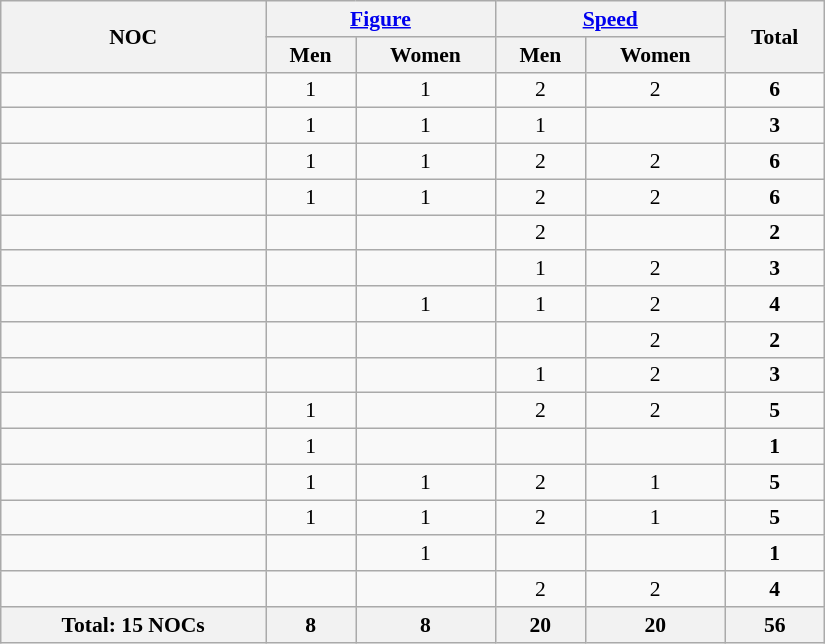<table class="wikitable" width=550 style="text-align:center; font-size:90%">
<tr>
<th rowspan="2" align="left">NOC</th>
<th colspan="2"><a href='#'>Figure</a></th>
<th colspan="2"><a href='#'>Speed</a></th>
<th rowspan="2">Total</th>
</tr>
<tr>
<th>Men</th>
<th>Women</th>
<th>Men</th>
<th>Women</th>
</tr>
<tr>
<td align="left"></td>
<td>1</td>
<td>1</td>
<td>2</td>
<td>2</td>
<td><strong>6</strong></td>
</tr>
<tr>
<td align="left"></td>
<td>1</td>
<td>1</td>
<td>1</td>
<td></td>
<td><strong>3</strong></td>
</tr>
<tr>
<td align="left"></td>
<td>1</td>
<td>1</td>
<td>2</td>
<td>2</td>
<td><strong>6</strong></td>
</tr>
<tr>
<td align="left"></td>
<td>1</td>
<td>1</td>
<td>2</td>
<td>2</td>
<td><strong>6</strong></td>
</tr>
<tr>
<td align="left"></td>
<td></td>
<td></td>
<td>2</td>
<td></td>
<td><strong>2</strong></td>
</tr>
<tr>
<td align="left"></td>
<td></td>
<td></td>
<td>1</td>
<td>2</td>
<td><strong>3</strong></td>
</tr>
<tr>
<td align="left"></td>
<td></td>
<td>1</td>
<td>1</td>
<td>2</td>
<td><strong>4</strong></td>
</tr>
<tr>
<td align="left"></td>
<td></td>
<td></td>
<td></td>
<td>2</td>
<td><strong>2</strong></td>
</tr>
<tr>
<td align="left"></td>
<td></td>
<td></td>
<td>1</td>
<td>2</td>
<td><strong>3</strong></td>
</tr>
<tr>
<td align="left"></td>
<td>1</td>
<td></td>
<td>2</td>
<td>2</td>
<td><strong>5</strong></td>
</tr>
<tr>
<td align="left"></td>
<td>1</td>
<td></td>
<td></td>
<td></td>
<td><strong>1</strong></td>
</tr>
<tr>
<td align="left"></td>
<td>1</td>
<td>1</td>
<td>2</td>
<td>1</td>
<td><strong>5</strong></td>
</tr>
<tr>
<td align="left"></td>
<td>1</td>
<td>1</td>
<td>2</td>
<td>1</td>
<td><strong>5</strong></td>
</tr>
<tr>
<td align="left"></td>
<td></td>
<td>1</td>
<td></td>
<td></td>
<td><strong>1</strong></td>
</tr>
<tr>
<td align="left"></td>
<td></td>
<td></td>
<td>2</td>
<td>2</td>
<td><strong>4</strong></td>
</tr>
<tr>
<th>Total: 15 NOCs</th>
<th>8</th>
<th>8</th>
<th>20</th>
<th>20</th>
<th>56</th>
</tr>
</table>
